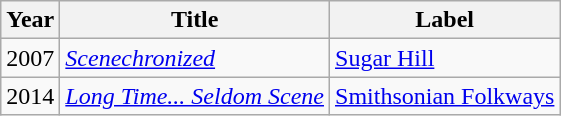<table class="wikitable">
<tr>
<th rowspan="1">Year</th>
<th rowspan="1">Title</th>
<th rowspan="1">Label</th>
</tr>
<tr>
<td align="center">2007</td>
<td align="left"><em><a href='#'>Scenechronized</a></em></td>
<td align="left"><a href='#'>Sugar Hill</a></td>
</tr>
<tr>
<td align="center">2014</td>
<td align="left"><em><a href='#'>Long Time... Seldom Scene</a></em></td>
<td align="left"><a href='#'>Smithsonian Folkways</a></td>
</tr>
</table>
